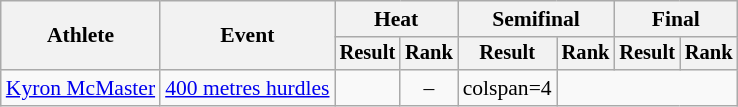<table class=wikitable style=font-size:90%>
<tr>
<th rowspan=2>Athlete</th>
<th rowspan=2>Event</th>
<th colspan=2>Heat</th>
<th colspan=2>Semifinal</th>
<th colspan=2>Final</th>
</tr>
<tr style=font-size:95%>
<th>Result</th>
<th>Rank</th>
<th>Result</th>
<th>Rank</th>
<th>Result</th>
<th>Rank</th>
</tr>
<tr align=center>
<td align=left><a href='#'>Kyron McMaster</a></td>
<td align=left><a href='#'>400 metres hurdles</a></td>
<td></td>
<td>–</td>
<td>colspan=4 </td>
</tr>
</table>
